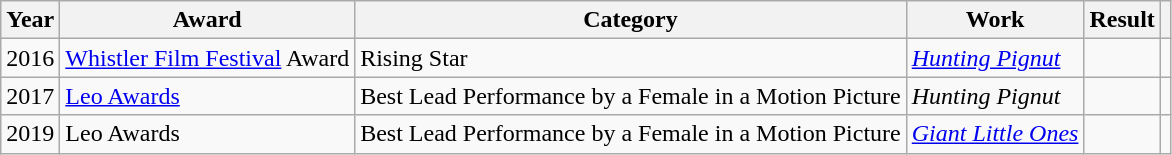<table class="wikitable sortable">
<tr>
<th>Year</th>
<th>Award</th>
<th>Category</th>
<th>Work</th>
<th>Result</th>
<th></th>
</tr>
<tr>
<td>2016</td>
<td><a href='#'>Whistler Film Festival</a> Award</td>
<td>Rising Star</td>
<td><em><a href='#'>Hunting Pignut</a></em></td>
<td></td>
<td></td>
</tr>
<tr>
<td>2017</td>
<td><a href='#'>Leo Awards</a></td>
<td>Best Lead Performance by a Female in a Motion Picture</td>
<td><em>Hunting Pignut</em></td>
<td></td>
<td></td>
</tr>
<tr>
<td>2019</td>
<td>Leo Awards</td>
<td>Best Lead Performance by a Female in a Motion Picture</td>
<td><em><a href='#'>Giant Little Ones</a></em></td>
<td></td>
<td></td>
</tr>
</table>
